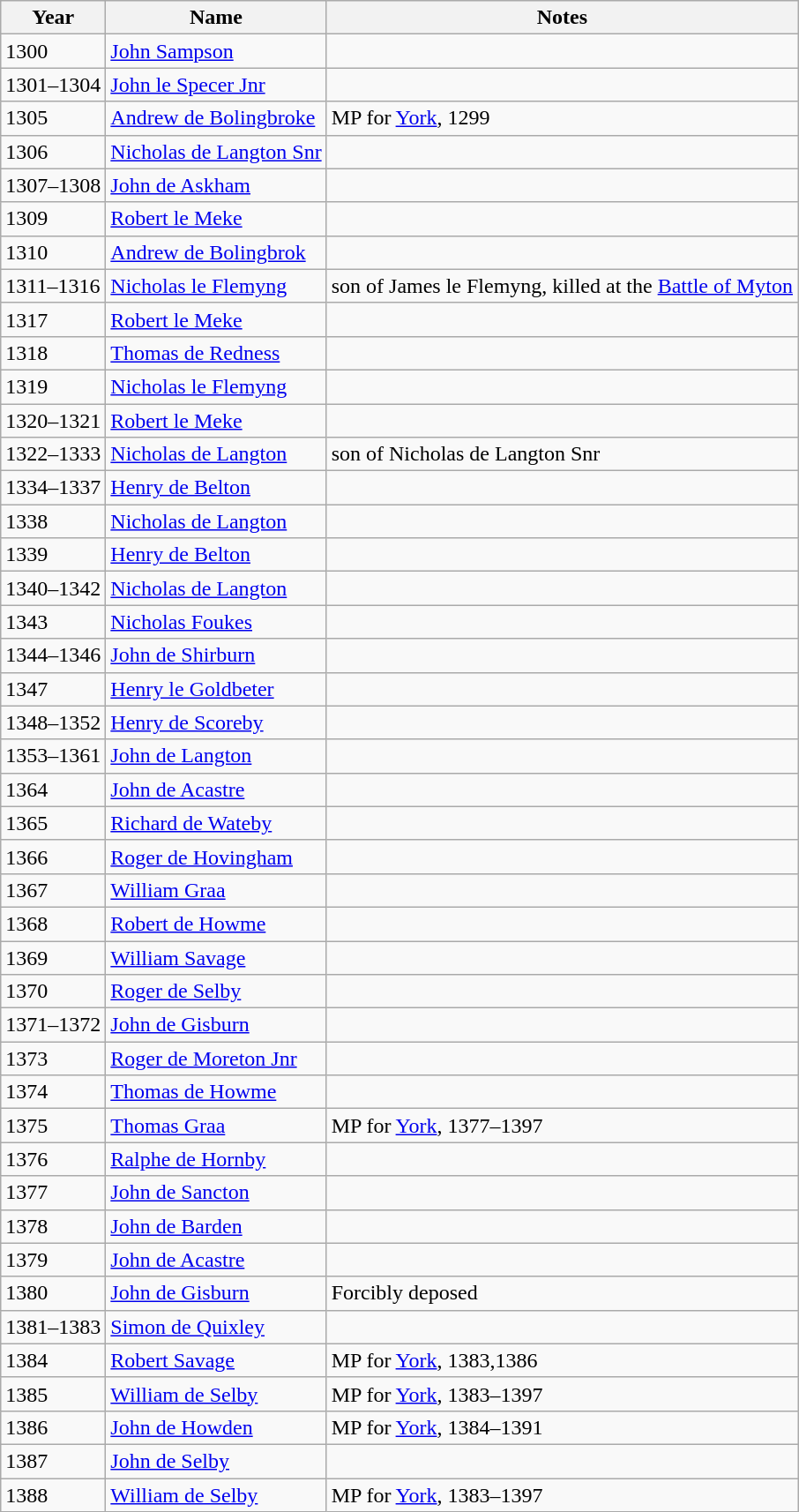<table class="wikitable">
<tr>
<th>Year</th>
<th>Name</th>
<th>Notes</th>
</tr>
<tr>
<td>1300</td>
<td><a href='#'>John Sampson</a> </td>
<td></td>
</tr>
<tr>
<td>1301–1304</td>
<td><a href='#'>John le Specer Jnr</a> </td>
<td></td>
</tr>
<tr>
<td>1305</td>
<td><a href='#'>Andrew de Bolingbroke</a> </td>
<td>MP for <a href='#'>York</a>, 1299</td>
</tr>
<tr>
<td>1306</td>
<td><a href='#'>Nicholas de Langton Snr</a> </td>
<td></td>
</tr>
<tr>
<td>1307–1308</td>
<td><a href='#'>John de Askham</a> </td>
<td></td>
</tr>
<tr>
<td>1309</td>
<td><a href='#'>Robert le Meke</a> </td>
<td></td>
</tr>
<tr>
<td>1310</td>
<td><a href='#'>Andrew de Bolingbrok</a> </td>
<td></td>
</tr>
<tr>
<td>1311–1316</td>
<td><a href='#'>Nicholas le Flemyng</a> </td>
<td>son of James le Flemyng, killed at the <a href='#'>Battle of Myton</a></td>
</tr>
<tr>
<td>1317</td>
<td><a href='#'>Robert le Meke</a> </td>
<td></td>
</tr>
<tr>
<td>1318</td>
<td><a href='#'>Thomas de Redness</a> </td>
<td></td>
</tr>
<tr>
<td>1319</td>
<td><a href='#'>Nicholas le Flemyng</a> </td>
<td></td>
</tr>
<tr>
<td>1320–1321</td>
<td><a href='#'>Robert le Meke</a> </td>
<td></td>
</tr>
<tr>
<td>1322–1333</td>
<td><a href='#'>Nicholas de Langton</a> </td>
<td>son of Nicholas de Langton Snr</td>
</tr>
<tr>
<td>1334–1337</td>
<td><a href='#'>Henry de Belton</a> </td>
<td></td>
</tr>
<tr>
<td>1338</td>
<td><a href='#'>Nicholas de Langton</a> </td>
<td></td>
</tr>
<tr>
<td>1339</td>
<td><a href='#'>Henry de Belton</a> </td>
<td></td>
</tr>
<tr>
<td>1340–1342</td>
<td><a href='#'>Nicholas de Langton</a> </td>
<td></td>
</tr>
<tr>
<td>1343</td>
<td><a href='#'>Nicholas Foukes</a> </td>
<td></td>
</tr>
<tr>
<td>1344–1346</td>
<td><a href='#'>John de Shirburn</a> </td>
<td></td>
</tr>
<tr –>
<td>1347</td>
<td><a href='#'>Henry le Goldbeter</a> </td>
<td></td>
</tr>
<tr>
<td>1348–1352</td>
<td><a href='#'>Henry de Scoreby</a> </td>
<td></td>
</tr>
<tr>
<td>1353–1361</td>
<td><a href='#'>John de Langton</a> </td>
<td></td>
</tr>
<tr>
<td>1364</td>
<td><a href='#'>John de Acastre</a> </td>
<td></td>
</tr>
<tr>
<td>1365</td>
<td><a href='#'>Richard de Wateby</a> </td>
<td></td>
</tr>
<tr>
<td>1366</td>
<td><a href='#'>Roger de Hovingham</a> </td>
<td></td>
</tr>
<tr>
<td>1367</td>
<td><a href='#'>William Graa</a> </td>
<td></td>
</tr>
<tr>
<td>1368</td>
<td><a href='#'>Robert de Howme</a> </td>
<td></td>
</tr>
<tr>
<td>1369</td>
<td><a href='#'>William Savage</a> </td>
<td></td>
</tr>
<tr>
<td>1370</td>
<td><a href='#'>Roger de Selby</a> </td>
<td></td>
</tr>
<tr>
<td>1371–1372</td>
<td><a href='#'>John de Gisburn</a> </td>
<td></td>
</tr>
<tr>
<td>1373</td>
<td><a href='#'>Roger de Moreton Jnr</a> </td>
<td></td>
</tr>
<tr>
<td>1374</td>
<td><a href='#'>Thomas de Howme</a> </td>
<td></td>
</tr>
<tr>
<td>1375</td>
<td><a href='#'>Thomas Graa</a></td>
<td>MP for <a href='#'>York</a>, 1377–1397</td>
</tr>
<tr>
<td>1376</td>
<td><a href='#'>Ralphe de Hornby</a></td>
<td></td>
</tr>
<tr>
<td>1377</td>
<td><a href='#'>John de Sancton</a> </td>
<td></td>
</tr>
<tr>
<td>1378</td>
<td><a href='#'>John de Barden</a> </td>
<td></td>
</tr>
<tr>
<td>1379</td>
<td><a href='#'>John de Acastre</a> </td>
<td></td>
</tr>
<tr>
<td>1380</td>
<td><a href='#'>John de Gisburn</a> </td>
<td>Forcibly deposed</td>
</tr>
<tr>
<td>1381–1383</td>
<td><a href='#'>Simon de Quixley</a> </td>
<td></td>
</tr>
<tr>
<td>1384</td>
<td><a href='#'>Robert Savage</a></td>
<td>MP for <a href='#'>York</a>, 1383,1386</td>
</tr>
<tr>
<td>1385</td>
<td><a href='#'>William de Selby</a></td>
<td>MP for <a href='#'>York</a>, 1383–1397</td>
</tr>
<tr>
<td>1386</td>
<td><a href='#'>John de Howden</a></td>
<td>MP for <a href='#'>York</a>, 1384–1391</td>
</tr>
<tr>
<td>1387</td>
<td><a href='#'>John de Selby</a></td>
<td></td>
</tr>
<tr>
<td>1388</td>
<td><a href='#'>William de Selby</a> </td>
<td>MP for <a href='#'>York</a>, 1383–1397</td>
</tr>
</table>
